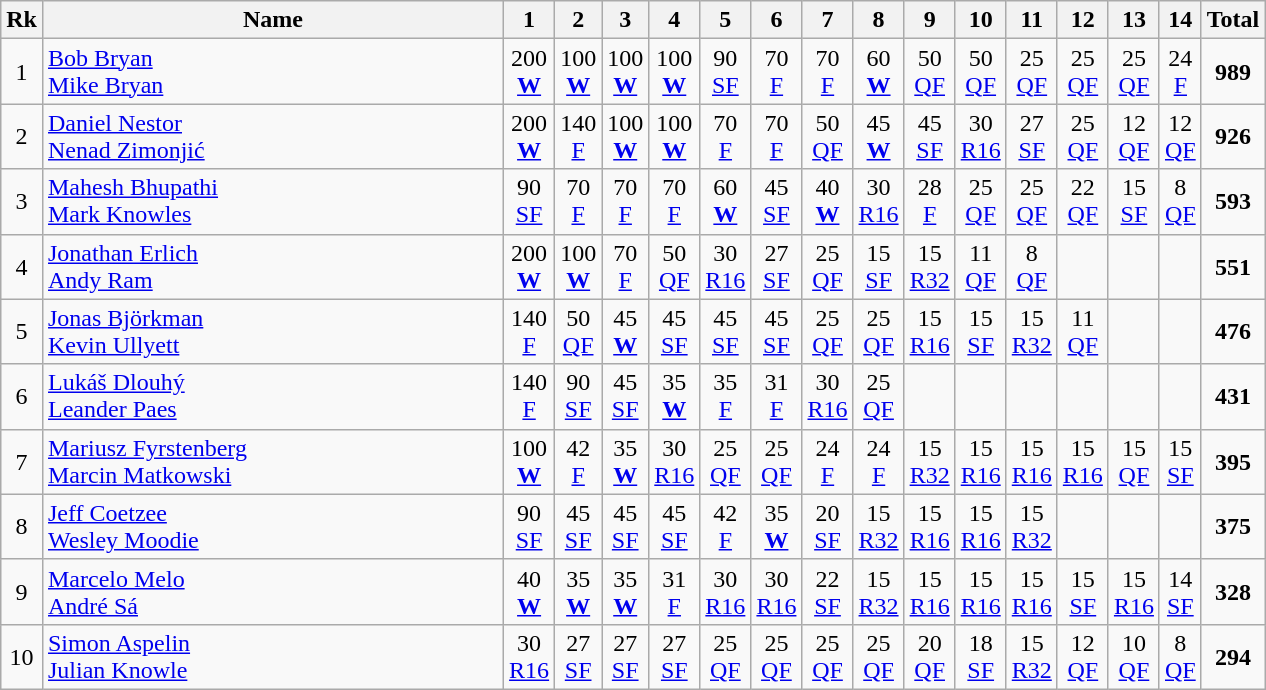<table class="wikitable">
<tr>
<th>Rk</th>
<th width="300">Name</th>
<th>1</th>
<th>2</th>
<th>3</th>
<th>4</th>
<th>5</th>
<th>6</th>
<th>7</th>
<th>8</th>
<th>9</th>
<th>10</th>
<th>11</th>
<th>12</th>
<th>13</th>
<th>14</th>
<th>Total</th>
</tr>
<tr align="center">
<td>1</td>
<td align="left"> <a href='#'>Bob Bryan</a><br>  <a href='#'>Mike Bryan</a></td>
<td>200<br><strong><a href='#'>W</a></strong></td>
<td>100<br><strong><a href='#'>W</a></strong></td>
<td>100<br><strong><a href='#'>W</a></strong></td>
<td>100<br><strong><a href='#'>W</a></strong></td>
<td>90<br><a href='#'>SF</a></td>
<td>70<br><a href='#'>F</a></td>
<td>70<br><a href='#'>F</a></td>
<td>60<br><strong><a href='#'>W</a></strong></td>
<td>50<br><a href='#'>QF</a></td>
<td>50<br><a href='#'>QF</a></td>
<td>25<br><a href='#'>QF</a></td>
<td>25<br><a href='#'>QF</a></td>
<td>25<br><a href='#'>QF</a></td>
<td>24<br><a href='#'>F</a></td>
<td><strong>989</strong></td>
</tr>
<tr align="center">
<td>2</td>
<td align="left"> <a href='#'>Daniel Nestor</a><br>  <a href='#'>Nenad Zimonjić</a></td>
<td>200<br><strong><a href='#'>W</a></strong></td>
<td>140<br><a href='#'>F</a></td>
<td>100<br><strong><a href='#'>W</a></strong></td>
<td>100<br><strong><a href='#'>W</a></strong></td>
<td>70<br><a href='#'>F</a></td>
<td>70<br><a href='#'>F</a></td>
<td>50<br><a href='#'>QF</a></td>
<td>45<br><strong><a href='#'>W</a></strong></td>
<td>45<br><a href='#'>SF</a></td>
<td>30<br><a href='#'>R16</a></td>
<td>27<br><a href='#'>SF</a></td>
<td>25<br><a href='#'>QF</a></td>
<td>12<br><a href='#'>QF</a></td>
<td>12<br><a href='#'>QF</a></td>
<td><strong>926</strong></td>
</tr>
<tr align="center">
<td>3</td>
<td align="left"> <a href='#'>Mahesh Bhupathi</a><br>  <a href='#'>Mark Knowles</a></td>
<td>90<br><a href='#'>SF</a></td>
<td>70<br><a href='#'>F</a></td>
<td>70<br><a href='#'>F</a></td>
<td>70<br><a href='#'>F</a></td>
<td>60<br><strong><a href='#'>W</a></strong></td>
<td>45<br><a href='#'>SF</a></td>
<td>40<br><strong><a href='#'>W</a></strong></td>
<td>30<br><a href='#'>R16</a></td>
<td>28<br><a href='#'>F</a></td>
<td>25<br><a href='#'>QF</a></td>
<td>25<br><a href='#'>QF</a></td>
<td>22<br><a href='#'>QF</a></td>
<td>15<br><a href='#'>SF</a></td>
<td>8<br><a href='#'>QF</a></td>
<td><strong>593</strong></td>
</tr>
<tr align="center">
<td>4</td>
<td align="left"> <a href='#'>Jonathan Erlich</a><br>  <a href='#'>Andy Ram</a></td>
<td>200<br><strong><a href='#'>W</a></strong></td>
<td>100<br><strong><a href='#'>W</a></strong></td>
<td>70<br><a href='#'>F</a></td>
<td>50<br><a href='#'>QF</a></td>
<td>30<br><a href='#'>R16</a></td>
<td>27<br><a href='#'>SF</a></td>
<td>25<br><a href='#'>QF</a></td>
<td>15<br><a href='#'>SF</a></td>
<td>15<br><a href='#'>R32</a></td>
<td>11<br><a href='#'>QF</a></td>
<td>8<br><a href='#'>QF</a></td>
<td></td>
<td></td>
<td></td>
<td><strong>551</strong></td>
</tr>
<tr align="center">
<td>5</td>
<td align="left"> <a href='#'>Jonas Björkman</a><br>  <a href='#'>Kevin Ullyett</a></td>
<td>140<br><a href='#'>F</a></td>
<td>50<br><a href='#'>QF</a></td>
<td>45<br><strong><a href='#'>W</a></strong></td>
<td>45<br><a href='#'>SF</a></td>
<td>45<br><a href='#'>SF</a></td>
<td>45<br><a href='#'>SF</a></td>
<td>25<br><a href='#'>QF</a></td>
<td>25<br><a href='#'>QF</a></td>
<td>15<br><a href='#'>R16</a></td>
<td>15<br><a href='#'>SF</a></td>
<td>15<br><a href='#'>R32</a></td>
<td>11<br><a href='#'>QF</a></td>
<td></td>
<td></td>
<td><strong>476</strong></td>
</tr>
<tr align="center">
<td>6</td>
<td align="left"> <a href='#'>Lukáš Dlouhý</a><br>  <a href='#'>Leander Paes</a></td>
<td>140<br><a href='#'>F</a></td>
<td>90<br><a href='#'>SF</a></td>
<td>45<br><a href='#'>SF</a></td>
<td>35<br><strong><a href='#'>W</a></strong></td>
<td>35<br><a href='#'>F</a></td>
<td>31<br><a href='#'>F</a></td>
<td>30<br><a href='#'>R16</a></td>
<td>25<br><a href='#'>QF</a></td>
<td></td>
<td></td>
<td></td>
<td></td>
<td></td>
<td></td>
<td><strong>431</strong></td>
</tr>
<tr align="center">
<td>7</td>
<td align="left"> <a href='#'>Mariusz Fyrstenberg</a><br>  <a href='#'>Marcin Matkowski</a></td>
<td>100<br><strong><a href='#'>W</a></strong></td>
<td>42<br><a href='#'>F</a></td>
<td>35<br><strong><a href='#'>W</a></strong></td>
<td>30<br><a href='#'>R16</a></td>
<td>25<br><a href='#'>QF</a></td>
<td>25<br><a href='#'>QF</a></td>
<td>24<br><a href='#'>F</a></td>
<td>24<br><a href='#'>F</a></td>
<td>15<br><a href='#'>R32</a></td>
<td>15<br><a href='#'>R16</a></td>
<td>15<br><a href='#'>R16</a></td>
<td>15<br><a href='#'>R16</a></td>
<td>15<br><a href='#'>QF</a></td>
<td>15 <br><a href='#'>SF</a></td>
<td><strong>395</strong></td>
</tr>
<tr align="center">
<td>8</td>
<td align="left"> <a href='#'>Jeff Coetzee</a><br>  <a href='#'>Wesley Moodie</a></td>
<td>90<br><a href='#'>SF</a></td>
<td>45<br><a href='#'>SF</a></td>
<td>45<br><a href='#'>SF</a></td>
<td>45<br><a href='#'>SF</a></td>
<td>42<br><a href='#'>F</a></td>
<td>35<br><strong><a href='#'>W</a></strong></td>
<td>20<br><a href='#'>SF</a></td>
<td>15<br><a href='#'>R32</a></td>
<td>15<br><a href='#'>R16</a></td>
<td>15<br><a href='#'>R16</a></td>
<td>15<br><a href='#'>R32</a></td>
<td></td>
<td></td>
<td></td>
<td><strong>375</strong></td>
</tr>
<tr align="center">
<td>9</td>
<td align="left"> <a href='#'>Marcelo Melo</a><br>  <a href='#'>André Sá</a></td>
<td>40<br><strong><a href='#'>W</a></strong></td>
<td>35<br><strong><a href='#'>W</a></strong></td>
<td>35<br><strong><a href='#'>W</a></strong></td>
<td>31<br><a href='#'>F</a></td>
<td>30<br><a href='#'>R16</a></td>
<td>30<br><a href='#'>R16</a></td>
<td>22<br><a href='#'>SF</a></td>
<td>15<br><a href='#'>R32</a></td>
<td>15<br><a href='#'>R16</a></td>
<td>15<br><a href='#'>R16</a></td>
<td>15<br><a href='#'>R16</a></td>
<td>15<br><a href='#'>SF</a></td>
<td>15<br><a href='#'>R16</a></td>
<td>14<br><a href='#'>SF</a></td>
<td><strong>328</strong></td>
</tr>
<tr align="center">
<td>10</td>
<td align="left"> <a href='#'>Simon Aspelin</a><br>  <a href='#'>Julian Knowle</a></td>
<td>30<br><a href='#'>R16</a></td>
<td>27<br><a href='#'>SF</a></td>
<td>27<br><a href='#'>SF</a></td>
<td>27<br><a href='#'>SF</a></td>
<td>25<br><a href='#'>QF</a></td>
<td>25<br><a href='#'>QF</a></td>
<td>25<br><a href='#'>QF</a></td>
<td>25<br><a href='#'>QF</a></td>
<td>20<br><a href='#'>QF</a></td>
<td>18<br><a href='#'>SF</a></td>
<td>15<br><a href='#'>R32</a></td>
<td>12<br><a href='#'>QF</a></td>
<td>10<br><a href='#'>QF</a></td>
<td>8<br><a href='#'>QF</a></td>
<td><strong>294</strong><br></td>
</tr>
</table>
